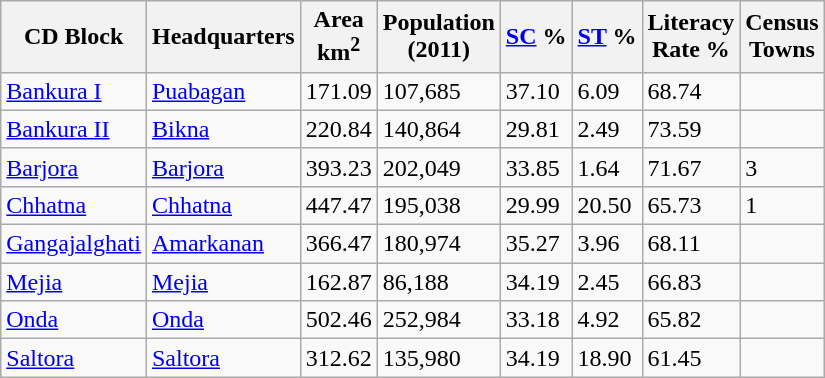<table class="wikitable sortable">
<tr>
<th>CD Block</th>
<th>Headquarters</th>
<th>Area<br>km<sup>2</sup></th>
<th>Population<br>(2011)</th>
<th><a href='#'>SC</a> %</th>
<th><a href='#'>ST</a> %</th>
<th>Literacy<br> Rate %</th>
<th>Census<br>Towns</th>
</tr>
<tr>
<td><a href='#'>Bankura I</a></td>
<td><a href='#'>Puabagan</a></td>
<td>171.09</td>
<td>107,685</td>
<td>37.10</td>
<td>6.09</td>
<td>68.74</td>
<td></td>
</tr>
<tr>
<td><a href='#'>Bankura II</a></td>
<td><a href='#'>Bikna</a></td>
<td>220.84</td>
<td>140,864</td>
<td>29.81</td>
<td>2.49</td>
<td>73.59</td>
<td></td>
</tr>
<tr>
<td><a href='#'>Barjora</a></td>
<td><a href='#'>Barjora</a></td>
<td>393.23</td>
<td>202,049</td>
<td>33.85</td>
<td>1.64</td>
<td>71.67</td>
<td>3</td>
</tr>
<tr>
<td><a href='#'>Chhatna</a></td>
<td><a href='#'>Chhatna</a></td>
<td>447.47</td>
<td>195,038</td>
<td>29.99</td>
<td>20.50</td>
<td>65.73</td>
<td>1</td>
</tr>
<tr>
<td><a href='#'>Gangajalghati</a></td>
<td><a href='#'>Amarkanan</a></td>
<td>366.47</td>
<td>180,974</td>
<td>35.27</td>
<td>3.96</td>
<td>68.11</td>
<td></td>
</tr>
<tr>
<td><a href='#'>Mejia</a></td>
<td><a href='#'>Mejia</a></td>
<td>162.87</td>
<td>86,188</td>
<td>34.19</td>
<td>2.45</td>
<td>66.83</td>
<td></td>
</tr>
<tr>
<td><a href='#'>Onda</a></td>
<td><a href='#'>Onda</a></td>
<td>502.46</td>
<td>252,984</td>
<td>33.18</td>
<td>4.92</td>
<td>65.82</td>
<td></td>
</tr>
<tr>
<td><a href='#'>Saltora</a></td>
<td><a href='#'>Saltora</a></td>
<td>312.62</td>
<td>135,980</td>
<td>34.19</td>
<td>18.90</td>
<td>61.45</td>
<td></td>
</tr>
</table>
